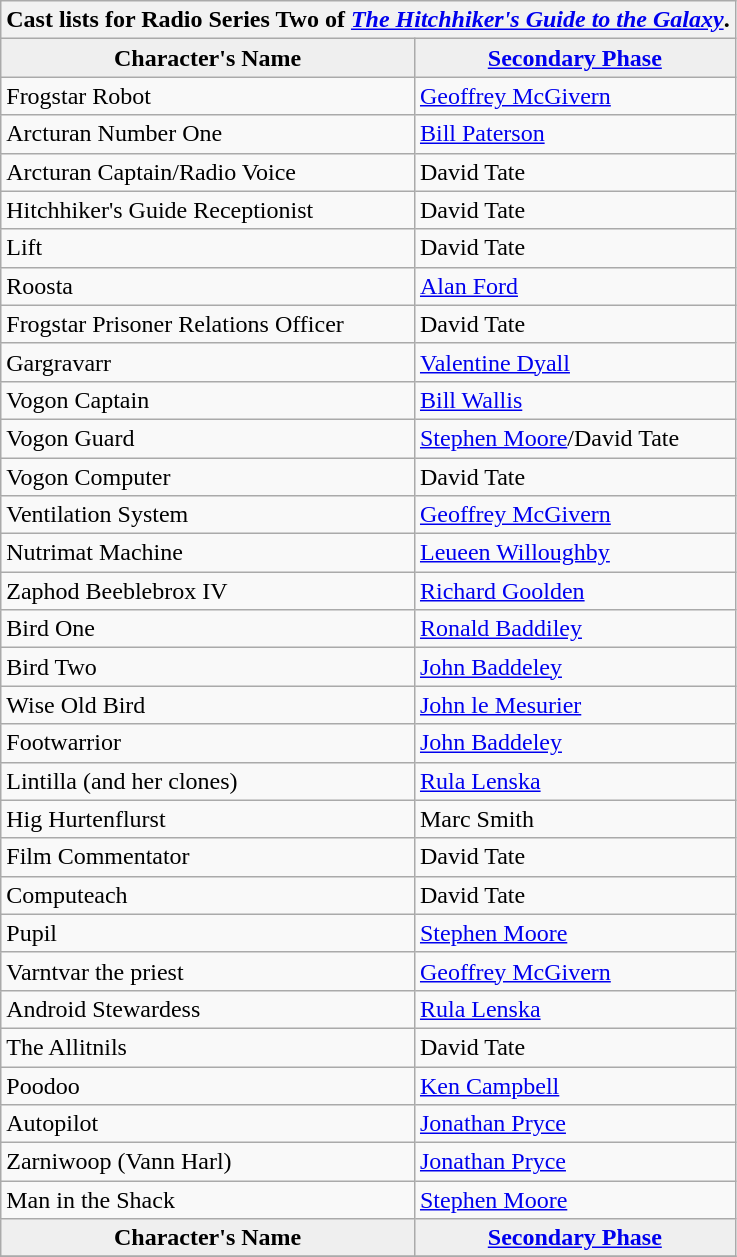<table class="wikitable">
<tr>
<th colspan="2">Cast lists for Radio Series Two of <em><a href='#'>The Hitchhiker's Guide to the Galaxy</a></em>.<br></th>
</tr>
<tr>
<th style="background:#efefef;">Character's Name</th>
<th style="background:#efefef;"><a href='#'>Secondary Phase</a></th>
</tr>
<tr>
<td>Frogstar Robot<br><td> <a href='#'>Geoffrey McGivern</a></td>
</tr>
<tr>
<td>Arcturan Number One<br><td> <a href='#'>Bill Paterson</a></td>
</tr>
<tr>
<td>Arcturan Captain/Radio Voice<br><td>David Tate</td>
</tr>
<tr>
<td>Hitchhiker's Guide Receptionist<br><td>David Tate</td>
</tr>
<tr>
<td>Lift<br><td>David Tate</td>
</tr>
<tr>
<td>Roosta<br><td> <a href='#'>Alan Ford</a></td>
</tr>
<tr>
<td>Frogstar Prisoner Relations Officer<br><td>David Tate</td>
</tr>
<tr>
<td>Gargravarr<br><td><a href='#'>Valentine Dyall</a></td>
</tr>
<tr>
<td>Vogon Captain<br><td><a href='#'>Bill Wallis</a></td>
</tr>
<tr>
<td>Vogon Guard<br><td><a href='#'>Stephen Moore</a>/David Tate</td>
</tr>
<tr>
<td>Vogon Computer<br><td>David Tate</td>
</tr>
<tr>
<td>Ventilation System<br><td><a href='#'>Geoffrey McGivern</a></td>
</tr>
<tr>
<td>Nutrimat Machine<br><td><a href='#'>Leueen Willoughby</a></td>
</tr>
<tr>
<td>Zaphod Beeblebrox IV<br><td><a href='#'>Richard Goolden</a></td>
</tr>
<tr>
<td>Bird One<br><td><a href='#'>Ronald Baddiley</a></td>
</tr>
<tr>
<td>Bird Two<br><td><a href='#'>John Baddeley</a></td>
</tr>
<tr>
<td>Wise Old Bird<br><td><a href='#'>John le Mesurier</a></td>
</tr>
<tr>
<td>Footwarrior<br><td><a href='#'>John Baddeley</a></td>
</tr>
<tr>
<td>Lintilla (and her clones)<br><td><a href='#'>Rula Lenska</a></td>
</tr>
<tr>
<td>Hig Hurtenflurst<br><td>Marc Smith</td>
</tr>
<tr>
<td>Film Commentator<br><td>David Tate</td>
</tr>
<tr>
<td>Computeach<br><td>David Tate</td>
</tr>
<tr>
<td>Pupil<br><td><a href='#'>Stephen Moore</a></td>
</tr>
<tr>
<td>Varntvar the priest<br><td><a href='#'>Geoffrey McGivern</a></td>
</tr>
<tr>
<td>Android Stewardess<br><td><a href='#'>Rula Lenska</a></td>
</tr>
<tr>
<td>The Allitnils<br><td>David Tate</td>
</tr>
<tr>
<td>Poodoo<br><td><a href='#'>Ken Campbell</a></td>
</tr>
<tr>
<td>Autopilot<br><td><a href='#'>Jonathan Pryce</a></td>
</tr>
<tr>
<td>Zarniwoop (Vann Harl)<br><td><a href='#'>Jonathan Pryce</a></td>
</tr>
<tr>
<td>Man in the Shack<br><td><a href='#'>Stephen Moore</a></td>
</tr>
<tr>
<th style="background:#efefef;">Character's Name</th>
<th style="background:#efefef;"><a href='#'>Secondary Phase</a></th>
</tr>
<tr>
</tr>
</table>
